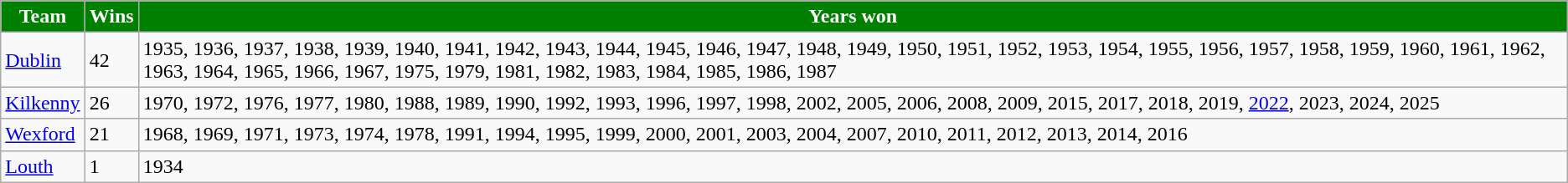<table class="wikitable">
<tr>
<th style="background:green;color:white">Team</th>
<th style="background:green;color:white">Wins</th>
<th style="background:green;color:white">Years won</th>
</tr>
<tr>
<td><a href='#'>Dublin</a></td>
<td>42</td>
<td>1935, 1936, 1937, 1938, 1939, 1940, 1941, 1942, 1943, 1944, 1945, 1946, 1947, 1948, 1949, 1950, 1951, 1952, 1953, 1954, 1955, 1956, 1957, 1958, 1959, 1960, 1961, 1962, 1963, 1964, 1965, 1966, 1967, 1975, 1979, 1981, 1982, 1983, 1984, 1985, 1986, 1987</td>
</tr>
<tr>
<td> <a href='#'>Kilkenny</a></td>
<td>26</td>
<td>1970, 1972, 1976, 1977, 1980, 1988, 1989, 1990, 1992, 1993, 1996, 1997, 1998, 2002, 2005, 2006, 2008, 2009, 2015, 2017, 2018, 2019, <a href='#'>2022</a>, 2023, 2024, 2025</td>
</tr>
<tr>
<td> <a href='#'>Wexford</a></td>
<td>21</td>
<td>1968, 1969, 1971, 1973, 1974, 1978, 1991, 1994, 1995, 1999, 2000, 2001, 2003, 2004, 2007, 2010, 2011, 2012, 2013, 2014, 2016</td>
</tr>
<tr>
<td> <a href='#'>Louth</a></td>
<td>1</td>
<td>1934</td>
</tr>
</table>
